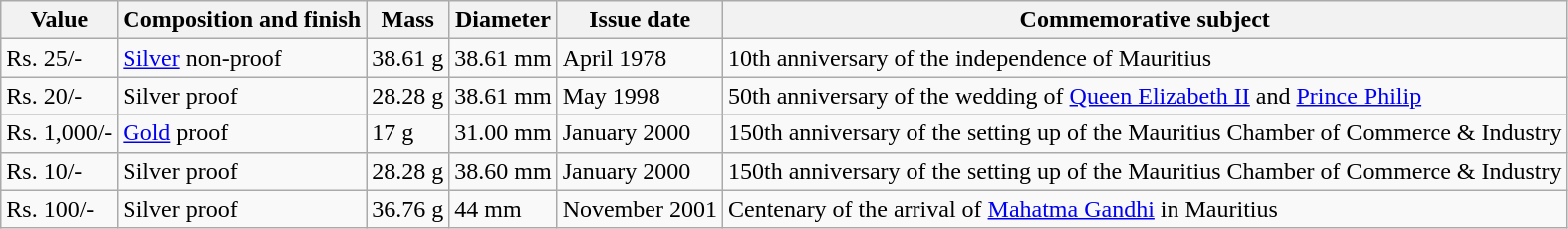<table class="wikitable">
<tr>
<th>Value</th>
<th>Composition and finish</th>
<th>Mass</th>
<th>Diameter</th>
<th>Issue date</th>
<th>Commemorative subject</th>
</tr>
<tr>
<td>Rs. 25/-</td>
<td><a href='#'>Silver</a> non-proof</td>
<td>38.61 g</td>
<td>38.61 mm</td>
<td>April 1978</td>
<td>10th anniversary of the independence of Mauritius</td>
</tr>
<tr>
<td>Rs. 20/-</td>
<td>Silver proof</td>
<td>28.28 g</td>
<td>38.61 mm</td>
<td>May 1998</td>
<td>50th anniversary of the wedding of <a href='#'>Queen Elizabeth II</a> and <a href='#'>Prince Philip</a></td>
</tr>
<tr>
<td>Rs. 1,000/-</td>
<td><a href='#'>Gold</a> proof</td>
<td>17 g</td>
<td>31.00 mm</td>
<td>January 2000</td>
<td>150th anniversary of the setting up of the Mauritius Chamber of Commerce & Industry</td>
</tr>
<tr>
<td>Rs. 10/-</td>
<td>Silver proof</td>
<td>28.28 g</td>
<td>38.60 mm</td>
<td>January 2000</td>
<td>150th anniversary of the setting up of the Mauritius Chamber of Commerce & Industry</td>
</tr>
<tr>
<td>Rs. 100/-</td>
<td>Silver proof</td>
<td>36.76 g</td>
<td>44 mm</td>
<td>November 2001</td>
<td>Centenary of the arrival of <a href='#'>Mahatma Gandhi</a> in Mauritius</td>
</tr>
</table>
